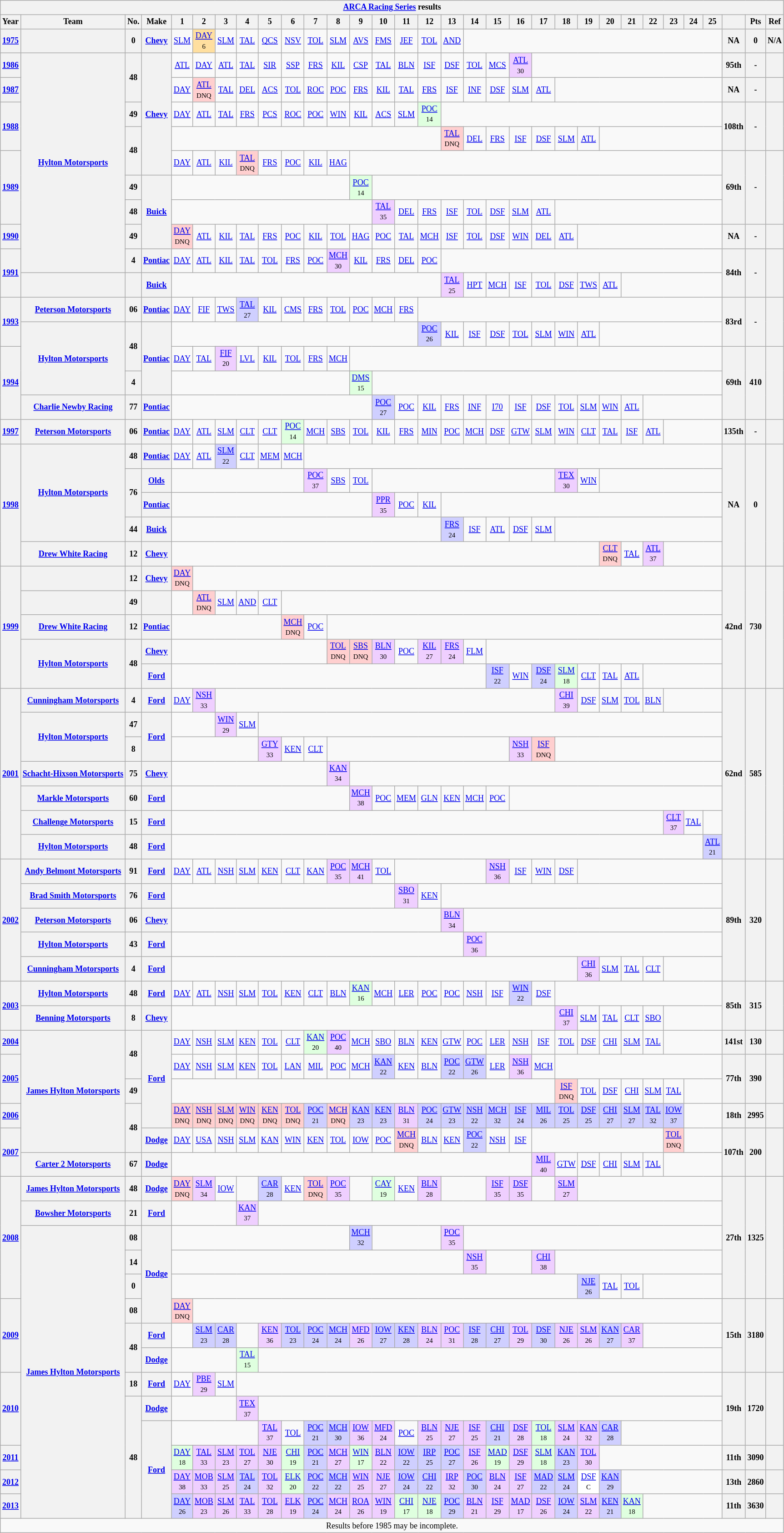<table class="wikitable" style="text-align:center; font-size:75%">
<tr>
<th colspan=45><a href='#'>ARCA Racing Series</a> results</th>
</tr>
<tr>
<th>Year</th>
<th>Team</th>
<th>No.</th>
<th>Make</th>
<th>1</th>
<th>2</th>
<th>3</th>
<th>4</th>
<th>5</th>
<th>6</th>
<th>7</th>
<th>8</th>
<th>9</th>
<th>10</th>
<th>11</th>
<th>12</th>
<th>13</th>
<th>14</th>
<th>15</th>
<th>16</th>
<th>17</th>
<th>18</th>
<th>19</th>
<th>20</th>
<th>21</th>
<th>22</th>
<th>23</th>
<th>24</th>
<th>25</th>
<th></th>
<th>Pts</th>
<th>Ref</th>
</tr>
<tr>
<th><a href='#'>1975</a></th>
<th></th>
<th>0</th>
<th><a href='#'>Chevy</a></th>
<td><a href='#'>SLM</a></td>
<td style="background:#FFDF9F;"><a href='#'>DAY</a><br><small>6</small></td>
<td><a href='#'>SLM</a></td>
<td><a href='#'>TAL</a></td>
<td><a href='#'>QCS</a></td>
<td><a href='#'>NSV</a></td>
<td><a href='#'>TOL</a></td>
<td><a href='#'>SLM</a></td>
<td><a href='#'>AVS</a></td>
<td><a href='#'>FMS</a></td>
<td><a href='#'>JEF</a></td>
<td><a href='#'>TOL</a></td>
<td><a href='#'>AND</a></td>
<td colspan=12></td>
<th>NA</th>
<th>0</th>
<th>N/A</th>
</tr>
<tr>
<th><a href='#'>1986</a></th>
<th rowspan=9><a href='#'>Hylton Motorsports</a></th>
<th rowspan=2>48</th>
<th rowspan=5><a href='#'>Chevy</a></th>
<td><a href='#'>ATL</a></td>
<td><a href='#'>DAY</a></td>
<td><a href='#'>ATL</a></td>
<td><a href='#'>TAL</a></td>
<td><a href='#'>SIR</a></td>
<td><a href='#'>SSP</a></td>
<td><a href='#'>FRS</a></td>
<td><a href='#'>KIL</a></td>
<td><a href='#'>CSP</a></td>
<td><a href='#'>TAL</a></td>
<td><a href='#'>BLN</a></td>
<td><a href='#'>ISF</a></td>
<td><a href='#'>DSF</a></td>
<td><a href='#'>TOL</a></td>
<td><a href='#'>MCS</a></td>
<td style="background:#EFCFFF;"><a href='#'>ATL</a><br><small>30</small></td>
<td colspan=9></td>
<th>95th</th>
<th>-</th>
<th></th>
</tr>
<tr>
<th><a href='#'>1987</a></th>
<td><a href='#'>DAY</a></td>
<td style="background:#FFCFCF;"><a href='#'>ATL</a><br><small>DNQ</small></td>
<td><a href='#'>TAL</a></td>
<td><a href='#'>DEL</a></td>
<td><a href='#'>ACS</a></td>
<td><a href='#'>TOL</a></td>
<td><a href='#'>ROC</a></td>
<td><a href='#'>POC</a></td>
<td><a href='#'>FRS</a></td>
<td><a href='#'>KIL</a></td>
<td><a href='#'>TAL</a></td>
<td><a href='#'>FRS</a></td>
<td><a href='#'>ISF</a></td>
<td><a href='#'>INF</a></td>
<td><a href='#'>DSF</a></td>
<td><a href='#'>SLM</a></td>
<td><a href='#'>ATL</a></td>
<td colspan=8></td>
<th>NA</th>
<th>-</th>
<th></th>
</tr>
<tr>
<th rowspan=2><a href='#'>1988</a></th>
<th>49</th>
<td><a href='#'>DAY</a></td>
<td><a href='#'>ATL</a></td>
<td><a href='#'>TAL</a></td>
<td><a href='#'>FRS</a></td>
<td><a href='#'>PCS</a></td>
<td><a href='#'>ROC</a></td>
<td><a href='#'>POC</a></td>
<td><a href='#'>WIN</a></td>
<td><a href='#'>KIL</a></td>
<td><a href='#'>ACS</a></td>
<td><a href='#'>SLM</a></td>
<td style="background:#DFFFDF;"><a href='#'>POC</a><br><small>14</small></td>
<td colspan=13></td>
<th rowspan=2>108th</th>
<th rowspan=2>-</th>
<th rowspan=2></th>
</tr>
<tr>
<th rowspan=2>48</th>
<td colspan=12></td>
<td style="background:#FFCFCF;"><a href='#'>TAL</a><br><small>DNQ</small></td>
<td><a href='#'>DEL</a></td>
<td><a href='#'>FRS</a></td>
<td><a href='#'>ISF</a></td>
<td><a href='#'>DSF</a></td>
<td><a href='#'>SLM</a></td>
<td><a href='#'>ATL</a></td>
<td colspan=6></td>
</tr>
<tr>
<th rowspan=3><a href='#'>1989</a></th>
<td><a href='#'>DAY</a></td>
<td><a href='#'>ATL</a></td>
<td><a href='#'>KIL</a></td>
<td style="background:#FFCFCF;"><a href='#'>TAL</a><br><small>DNQ</small></td>
<td><a href='#'>FRS</a></td>
<td><a href='#'>POC</a></td>
<td><a href='#'>KIL</a></td>
<td><a href='#'>HAG</a></td>
<td colspan=17></td>
<th rowspan=3>69th</th>
<th rowspan=3>-</th>
<th rowspan=3></th>
</tr>
<tr>
<th>49</th>
<th rowspan=3><a href='#'>Buick</a></th>
<td colspan=8></td>
<td style="background:#DFFFDF;"><a href='#'>POC</a><br><small>14</small></td>
<td colspan=16></td>
</tr>
<tr>
<th>48</th>
<td colspan=9></td>
<td style="background:#EFCFFF;"><a href='#'>TAL</a><br><small>35</small></td>
<td><a href='#'>DEL</a></td>
<td><a href='#'>FRS</a></td>
<td><a href='#'>ISF</a></td>
<td><a href='#'>TOL</a></td>
<td><a href='#'>DSF</a></td>
<td><a href='#'>SLM</a></td>
<td><a href='#'>ATL</a></td>
<td colspan=8></td>
</tr>
<tr>
<th><a href='#'>1990</a></th>
<th>49</th>
<td style="background:#FFCFCF;"><a href='#'>DAY</a><br><small>DNQ</small></td>
<td><a href='#'>ATL</a></td>
<td><a href='#'>KIL</a></td>
<td><a href='#'>TAL</a></td>
<td><a href='#'>FRS</a></td>
<td><a href='#'>POC</a></td>
<td><a href='#'>KIL</a></td>
<td><a href='#'>TOL</a></td>
<td><a href='#'>HAG</a></td>
<td><a href='#'>POC</a></td>
<td><a href='#'>TAL</a></td>
<td><a href='#'>MCH</a></td>
<td><a href='#'>ISF</a></td>
<td><a href='#'>TOL</a></td>
<td><a href='#'>DSF</a></td>
<td><a href='#'>WIN</a></td>
<td><a href='#'>DEL</a></td>
<td><a href='#'>ATL</a></td>
<td colspan=7></td>
<th>NA</th>
<th>-</th>
<th></th>
</tr>
<tr>
<th rowspan=2><a href='#'>1991</a></th>
<th>4</th>
<th><a href='#'>Pontiac</a></th>
<td><a href='#'>DAY</a></td>
<td><a href='#'>ATL</a></td>
<td><a href='#'>KIL</a></td>
<td><a href='#'>TAL</a></td>
<td><a href='#'>TOL</a></td>
<td><a href='#'>FRS</a></td>
<td><a href='#'>POC</a></td>
<td style="background:#EFCFFF;"><a href='#'>MCH</a><br><small>30</small></td>
<td><a href='#'>KIL</a></td>
<td><a href='#'>FRS</a></td>
<td><a href='#'>DEL</a></td>
<td><a href='#'>POC</a></td>
<td colspan=13></td>
<th rowspan=2>84th</th>
<th rowspan=2>-</th>
<th rowspan=2></th>
</tr>
<tr>
<th></th>
<th></th>
<th><a href='#'>Buick</a></th>
<td colspan=12></td>
<td style="background:#EFCFFF;"><a href='#'>TAL</a><br><small>25</small></td>
<td><a href='#'>HPT</a></td>
<td><a href='#'>MCH</a></td>
<td><a href='#'>ISF</a></td>
<td><a href='#'>TOL</a></td>
<td><a href='#'>DSF</a></td>
<td><a href='#'>TWS</a></td>
<td><a href='#'>ATL</a></td>
<td colspan=5></td>
</tr>
<tr>
<th rowspan=2><a href='#'>1993</a></th>
<th><a href='#'>Peterson Motorsports</a></th>
<th>06</th>
<th><a href='#'>Pontiac</a></th>
<td><a href='#'>DAY</a></td>
<td><a href='#'>FIF</a></td>
<td><a href='#'>TWS</a></td>
<td style="background:#CFCFFF;"><a href='#'>TAL</a><br><small>27</small></td>
<td><a href='#'>KIL</a></td>
<td><a href='#'>CMS</a></td>
<td><a href='#'>FRS</a></td>
<td><a href='#'>TOL</a></td>
<td><a href='#'>POC</a></td>
<td><a href='#'>MCH</a></td>
<td><a href='#'>FRS</a></td>
<td colspan=14></td>
<th rowspan=2>83rd</th>
<th rowspan=2>-</th>
<th rowspan=2></th>
</tr>
<tr>
<th rowspan=3><a href='#'>Hylton Motorsports</a></th>
<th rowspan=2>48</th>
<th rowspan=3><a href='#'>Pontiac</a></th>
<td colspan=11></td>
<td style="background:#CFCFFF;"><a href='#'>POC</a><br><small>26</small></td>
<td><a href='#'>KIL</a></td>
<td><a href='#'>ISF</a></td>
<td><a href='#'>DSF</a></td>
<td><a href='#'>TOL</a></td>
<td><a href='#'>SLM</a></td>
<td><a href='#'>WIN</a></td>
<td><a href='#'>ATL</a></td>
<td colspan=6></td>
</tr>
<tr>
<th rowspan=3><a href='#'>1994</a></th>
<td><a href='#'>DAY</a></td>
<td><a href='#'>TAL</a></td>
<td style="background:#EFCFFF;"><a href='#'>FIF</a><br><small>20</small></td>
<td><a href='#'>LVL</a></td>
<td><a href='#'>KIL</a></td>
<td><a href='#'>TOL</a></td>
<td><a href='#'>FRS</a></td>
<td><a href='#'>MCH</a></td>
<td colspan=17></td>
<th rowspan=3>69th</th>
<th rowspan=3>410</th>
<th rowspan=3></th>
</tr>
<tr>
<th>4</th>
<td colspan=8></td>
<td style="background:#DFFFDF;"><a href='#'>DMS</a><br><small>15</small></td>
<td colspan=16></td>
</tr>
<tr>
<th><a href='#'>Charlie Newby Racing</a></th>
<th>77</th>
<th><a href='#'>Pontiac</a></th>
<td colspan=9></td>
<td style="background:#CFCFFF;"><a href='#'>POC</a><br><small>27</small></td>
<td><a href='#'>POC</a></td>
<td><a href='#'>KIL</a></td>
<td><a href='#'>FRS</a></td>
<td><a href='#'>INF</a></td>
<td><a href='#'>I70</a></td>
<td><a href='#'>ISF</a></td>
<td><a href='#'>DSF</a></td>
<td><a href='#'>TOL</a></td>
<td><a href='#'>SLM</a></td>
<td><a href='#'>WIN</a></td>
<td><a href='#'>ATL</a></td>
<td colspan=4></td>
</tr>
<tr>
<th><a href='#'>1997</a></th>
<th><a href='#'>Peterson Motorsports</a></th>
<th>06</th>
<th><a href='#'>Pontiac</a></th>
<td><a href='#'>DAY</a></td>
<td><a href='#'>ATL</a></td>
<td><a href='#'>SLM</a></td>
<td><a href='#'>CLT</a></td>
<td><a href='#'>CLT</a></td>
<td style="background:#DFFFDF;"><a href='#'>POC</a><br><small>14</small></td>
<td><a href='#'>MCH</a></td>
<td><a href='#'>SBS</a></td>
<td><a href='#'>TOL</a></td>
<td><a href='#'>KIL</a></td>
<td><a href='#'>FRS</a></td>
<td><a href='#'>MIN</a></td>
<td><a href='#'>POC</a></td>
<td><a href='#'>MCH</a></td>
<td><a href='#'>DSF</a></td>
<td><a href='#'>GTW</a></td>
<td><a href='#'>SLM</a></td>
<td><a href='#'>WIN</a></td>
<td><a href='#'>CLT</a></td>
<td><a href='#'>TAL</a></td>
<td><a href='#'>ISF</a></td>
<td><a href='#'>ATL</a></td>
<td colspan=3></td>
<th>135th</th>
<th>-</th>
<th></th>
</tr>
<tr>
<th rowspan=5><a href='#'>1998</a></th>
<th rowspan=4><a href='#'>Hylton Motorsports</a></th>
<th>48</th>
<th><a href='#'>Pontiac</a></th>
<td><a href='#'>DAY</a></td>
<td><a href='#'>ATL</a></td>
<td style="background:#CFCFFF;"><a href='#'>SLM</a><br><small>22</small></td>
<td><a href='#'>CLT</a></td>
<td><a href='#'>MEM</a></td>
<td><a href='#'>MCH</a></td>
<td colspan=19></td>
<th rowspan=5>NA</th>
<th rowspan=5>0</th>
<th rowspan=5></th>
</tr>
<tr>
<th rowspan=2>76</th>
<th><a href='#'>Olds</a></th>
<td colspan=6></td>
<td style="background:#EFCFFF;"><a href='#'>POC</a><br><small>37</small></td>
<td><a href='#'>SBS</a></td>
<td><a href='#'>TOL</a></td>
<td colspan=8></td>
<td style="background:#EFCFFF;"><a href='#'>TEX</a><br><small>30</small></td>
<td><a href='#'>WIN</a></td>
<td colspan=6></td>
</tr>
<tr>
<th><a href='#'>Pontiac</a></th>
<td colspan=9></td>
<td style="background:#EFCFFF;"><a href='#'>PPR</a><br><small>35</small></td>
<td><a href='#'>POC</a></td>
<td><a href='#'>KIL</a></td>
<td colspan=13></td>
</tr>
<tr>
<th>44</th>
<th><a href='#'>Buick</a></th>
<td colspan=12></td>
<td style="background:#CFCFFF;"><a href='#'>FRS</a><br><small>24</small></td>
<td><a href='#'>ISF</a></td>
<td><a href='#'>ATL</a></td>
<td><a href='#'>DSF</a></td>
<td><a href='#'>SLM</a></td>
<td colspan=8></td>
</tr>
<tr>
<th><a href='#'>Drew White Racing</a></th>
<th>12</th>
<th><a href='#'>Chevy</a></th>
<td colspan=19></td>
<td style="background:#FFCFCF;"><a href='#'>CLT</a><br><small>DNQ</small></td>
<td><a href='#'>TAL</a></td>
<td style="background:#EFCFFF;"><a href='#'>ATL</a><br><small>37</small></td>
<td colspan=3></td>
</tr>
<tr>
<th rowspan=5><a href='#'>1999</a></th>
<th></th>
<th>12</th>
<th><a href='#'>Chevy</a></th>
<td style="background:#FFCFCF;"><a href='#'>DAY</a><br><small>DNQ</small></td>
<td colspan=24></td>
<th rowspan=5>42nd</th>
<th rowspan=5>730</th>
<th rowspan=5></th>
</tr>
<tr>
<th></th>
<th>49</th>
<th></th>
<td></td>
<td style="background:#FFCFCF;"><a href='#'>ATL</a><br><small>DNQ</small></td>
<td><a href='#'>SLM</a></td>
<td><a href='#'>AND</a></td>
<td><a href='#'>CLT</a></td>
<td colspan=20></td>
</tr>
<tr>
<th><a href='#'>Drew White Racing</a></th>
<th>12</th>
<th><a href='#'>Pontiac</a></th>
<td colspan=5></td>
<td style="background:#FFCFCF;"><a href='#'>MCH</a><br><small>DNQ</small></td>
<td><a href='#'>POC</a></td>
<td colspan=18></td>
</tr>
<tr>
<th rowspan=2><a href='#'>Hylton Motorsports</a></th>
<th rowspan=2>48</th>
<th><a href='#'>Chevy</a></th>
<td colspan=7></td>
<td style="background:#FFCFCF;"><a href='#'>TOL</a><br><small>DNQ</small></td>
<td style="background:#FFCFCF;"><a href='#'>SBS</a><br><small>DNQ</small></td>
<td style="background:#EFCFFF;"><a href='#'>BLN</a><br><small>30</small></td>
<td><a href='#'>POC</a></td>
<td style="background:#EFCFFF;"><a href='#'>KIL</a><br><small>27</small></td>
<td style="background:#EFCFFF;"><a href='#'>FRS</a><br><small>24</small></td>
<td><a href='#'>FLM</a></td>
<td colspan=11></td>
</tr>
<tr>
<th><a href='#'>Ford</a></th>
<td colspan=14></td>
<td style="background:#CFCFFF;"><a href='#'>ISF</a><br><small>22</small></td>
<td><a href='#'>WIN</a></td>
<td style="background:#CFCFFF;"><a href='#'>DSF</a><br><small>24</small></td>
<td style="background:#DFFFDF;"><a href='#'>SLM</a><br><small>18</small></td>
<td><a href='#'>CLT</a></td>
<td><a href='#'>TAL</a></td>
<td><a href='#'>ATL</a></td>
<td colspan=4></td>
</tr>
<tr>
<th rowspan=7><a href='#'>2001</a></th>
<th><a href='#'>Cunningham Motorsports</a></th>
<th>4</th>
<th><a href='#'>Ford</a></th>
<td><a href='#'>DAY</a></td>
<td style="background:#EFCFFF;"><a href='#'>NSH</a><br><small>33</small></td>
<td colspan=15></td>
<td style="background:#EFCFFF;"><a href='#'>CHI</a><br><small>39</small></td>
<td><a href='#'>DSF</a></td>
<td><a href='#'>SLM</a></td>
<td><a href='#'>TOL</a></td>
<td><a href='#'>BLN</a></td>
<td colspan=3></td>
<th rowspan=7>62nd</th>
<th rowspan=7>585</th>
<th rowspan=7></th>
</tr>
<tr>
<th rowspan=2><a href='#'>Hylton Motorsports</a></th>
<th>47</th>
<th rowspan=2><a href='#'>Ford</a></th>
<td colspan=2></td>
<td style="background:#EFCFFF;"><a href='#'>WIN</a><br><small>29</small></td>
<td><a href='#'>SLM</a></td>
<td colspan=21></td>
</tr>
<tr>
<th>8</th>
<td colspan=4></td>
<td style="background:#EFCFFF;"><a href='#'>GTY</a><br><small>33</small></td>
<td><a href='#'>KEN</a></td>
<td><a href='#'>CLT</a></td>
<td colspan=8></td>
<td style="background:#EFCFFF;"><a href='#'>NSH</a><br><small>33</small></td>
<td style="background:#FFCFCF;"><a href='#'>ISF</a><br><small>DNQ</small></td>
<td colspan=8></td>
</tr>
<tr>
<th><a href='#'>Schacht-Hixson Motorsports</a></th>
<th>75</th>
<th><a href='#'>Chevy</a></th>
<td colspan=7></td>
<td style="background:#EFCFFF;"><a href='#'>KAN</a><br><small>34</small></td>
<td colspan=17></td>
</tr>
<tr>
<th><a href='#'>Markle Motorsports</a></th>
<th>60</th>
<th><a href='#'>Ford</a></th>
<td colspan=8></td>
<td style="background:#EFCFFF;"><a href='#'>MCH</a><br><small>38</small></td>
<td><a href='#'>POC</a></td>
<td><a href='#'>MEM</a></td>
<td><a href='#'>GLN</a></td>
<td><a href='#'>KEN</a></td>
<td><a href='#'>MCH</a></td>
<td><a href='#'>POC</a></td>
<td colspan=10></td>
</tr>
<tr>
<th><a href='#'>Challenge Motorsports</a></th>
<th>15</th>
<th><a href='#'>Ford</a></th>
<td colspan=22></td>
<td style="background:#EFCFFF;"><a href='#'>CLT</a><br><small>37</small></td>
<td><a href='#'>TAL</a></td>
<td></td>
</tr>
<tr>
<th><a href='#'>Hylton Motorsports</a></th>
<th>48</th>
<th><a href='#'>Ford</a></th>
<td colspan=24></td>
<td style="background:#CFCFFF;"><a href='#'>ATL</a><br><small>21</small></td>
</tr>
<tr>
<th rowspan=5><a href='#'>2002</a></th>
<th><a href='#'>Andy Belmont Motorsports</a></th>
<th>91</th>
<th><a href='#'>Ford</a></th>
<td><a href='#'>DAY</a></td>
<td><a href='#'>ATL</a></td>
<td><a href='#'>NSH</a></td>
<td><a href='#'>SLM</a></td>
<td><a href='#'>KEN</a></td>
<td><a href='#'>CLT</a></td>
<td><a href='#'>KAN</a></td>
<td style="background:#EFCFFF;"><a href='#'>POC</a><br><small>35</small></td>
<td style="background:#EFCFFF;"><a href='#'>MCH</a><br><small>41</small></td>
<td><a href='#'>TOL</a></td>
<td colspan=4></td>
<td style="background:#EFCFFF;"><a href='#'>NSH</a><br><small>36</small></td>
<td><a href='#'>ISF</a></td>
<td><a href='#'>WIN</a></td>
<td><a href='#'>DSF</a></td>
<td colspan=7></td>
<th rowspan=5>89th</th>
<th rowspan=5>320</th>
<th rowspan=5></th>
</tr>
<tr>
<th><a href='#'>Brad Smith Motorsports</a></th>
<th>76</th>
<th><a href='#'>Ford</a></th>
<td colspan=10></td>
<td style="background:#EFCFFF;"><a href='#'>SBO</a><br><small>31</small></td>
<td><a href='#'>KEN</a></td>
<td colspan=13></td>
</tr>
<tr>
<th><a href='#'>Peterson Motorsports</a></th>
<th>06</th>
<th><a href='#'>Chevy</a></th>
<td colspan=12></td>
<td style="background:#EFCFFF;"><a href='#'>BLN</a><br><small>34</small></td>
<td colspan=12></td>
</tr>
<tr>
<th><a href='#'>Hylton Motorsports</a></th>
<th>43</th>
<th><a href='#'>Ford</a></th>
<td colspan=13></td>
<td style="background:#EFCFFF;"><a href='#'>POC</a><br><small>36</small></td>
<td colspan=11></td>
</tr>
<tr>
<th><a href='#'>Cunningham Motorsports</a></th>
<th>4</th>
<th><a href='#'>Ford</a></th>
<td colspan=18></td>
<td style="background:#EFCFFF;"><a href='#'>CHI</a><br><small>36</small></td>
<td><a href='#'>SLM</a></td>
<td><a href='#'>TAL</a></td>
<td><a href='#'>CLT</a></td>
<td colspan=3></td>
</tr>
<tr>
<th rowspan=2><a href='#'>2003</a></th>
<th><a href='#'>Hylton Motorsports</a></th>
<th>48</th>
<th><a href='#'>Ford</a></th>
<td><a href='#'>DAY</a></td>
<td><a href='#'>ATL</a></td>
<td><a href='#'>NSH</a></td>
<td><a href='#'>SLM</a></td>
<td><a href='#'>TOL</a></td>
<td><a href='#'>KEN</a></td>
<td><a href='#'>CLT</a></td>
<td><a href='#'>BLN</a></td>
<td style="background:#DFFFDF;"><a href='#'>KAN</a><br><small>16</small></td>
<td><a href='#'>MCH</a></td>
<td><a href='#'>LER</a></td>
<td><a href='#'>POC</a></td>
<td><a href='#'>POC</a></td>
<td><a href='#'>NSH</a></td>
<td><a href='#'>ISF</a></td>
<td style="background:#CFCFFF;"><a href='#'>WIN</a><br><small>22</small></td>
<td><a href='#'>DSF</a></td>
<td colspan=8></td>
<th rowspan=2>85th</th>
<th rowspan=2>315</th>
<th rowspan=2></th>
</tr>
<tr>
<th><a href='#'>Benning Motorsports</a></th>
<th>8</th>
<th><a href='#'>Chevy</a></th>
<td colspan=17></td>
<td style="background:#EFCFFF;"><a href='#'>CHI</a><br><small>37</small></td>
<td><a href='#'>SLM</a></td>
<td><a href='#'>TAL</a></td>
<td><a href='#'>CLT</a></td>
<td><a href='#'>SBO</a></td>
<td colspan=3></td>
</tr>
<tr>
<th><a href='#'>2004</a></th>
<th rowspan=5><a href='#'>James Hylton Motorsports</a></th>
<th rowspan=2>48</th>
<th rowspan=4><a href='#'>Ford</a></th>
<td><a href='#'>DAY</a></td>
<td><a href='#'>NSH</a></td>
<td><a href='#'>SLM</a></td>
<td><a href='#'>KEN</a></td>
<td><a href='#'>TOL</a></td>
<td><a href='#'>CLT</a></td>
<td style="background:#DFFFDF;"><a href='#'>KAN</a><br><small>20</small></td>
<td style="background:#EFCFFF;"><a href='#'>POC</a><br><small>40</small></td>
<td><a href='#'>MCH</a></td>
<td><a href='#'>SBO</a></td>
<td><a href='#'>BLN</a></td>
<td><a href='#'>KEN</a></td>
<td><a href='#'>GTW</a></td>
<td><a href='#'>POC</a></td>
<td><a href='#'>LER</a></td>
<td><a href='#'>NSH</a></td>
<td><a href='#'>ISF</a></td>
<td><a href='#'>TOL</a></td>
<td><a href='#'>DSF</a></td>
<td><a href='#'>CHI</a></td>
<td><a href='#'>SLM</a></td>
<td><a href='#'>TAL</a></td>
<td colspan=3></td>
<th>141st</th>
<th>130</th>
<th></th>
</tr>
<tr>
<th rowspan=2><a href='#'>2005</a></th>
<td><a href='#'>DAY</a></td>
<td><a href='#'>NSH</a></td>
<td><a href='#'>SLM</a></td>
<td><a href='#'>KEN</a></td>
<td><a href='#'>TOL</a></td>
<td><a href='#'>LAN</a></td>
<td><a href='#'>MIL</a></td>
<td><a href='#'>POC</a></td>
<td><a href='#'>MCH</a></td>
<td style="background:#CFCFFF;"><a href='#'>KAN</a><br><small>22</small></td>
<td><a href='#'>KEN</a></td>
<td><a href='#'>BLN</a></td>
<td style="background:#CFCFFF;"><a href='#'>POC</a><br><small>22</small></td>
<td style="background:#CFCFFF;"><a href='#'>GTW</a><br><small>26</small></td>
<td><a href='#'>LER</a></td>
<td style="background:#EFCFFF;"><a href='#'>NSH</a><br><small>36</small></td>
<td><a href='#'>MCH</a></td>
<td colspan=8></td>
<th rowspan=2>77th</th>
<th rowspan=2>390</th>
<th rowspan=2></th>
</tr>
<tr>
<th>49</th>
<td colspan=17></td>
<td style="background:#FFCFCF;"><a href='#'>ISF</a><br><small>DNQ</small></td>
<td><a href='#'>TOL</a></td>
<td><a href='#'>DSF</a></td>
<td><a href='#'>CHI</a></td>
<td><a href='#'>SLM</a></td>
<td><a href='#'>TAL</a></td>
<td colspan=2></td>
</tr>
<tr>
<th><a href='#'>2006</a></th>
<th rowspan=2>48</th>
<td style="background:#FFCFCF;"><a href='#'>DAY</a><br><small>DNQ</small></td>
<td style="background:#FFCFCF;"><a href='#'>NSH</a><br><small>DNQ</small></td>
<td style="background:#FFCFCF;"><a href='#'>SLM</a><br><small>DNQ</small></td>
<td style="background:#FFCFCF;"><a href='#'>WIN</a><br><small>DNQ</small></td>
<td style="background:#FFCFCF;"><a href='#'>KEN</a><br><small>DNQ</small></td>
<td style="background:#FFCFCF;"><a href='#'>TOL</a><br><small>DNQ</small></td>
<td style="background:#CFCFFF;"><a href='#'>POC</a><br><small>21</small></td>
<td style="background:#FFCFCF;"><a href='#'>MCH</a><br><small>DNQ</small></td>
<td style="background:#CFCFFF;"><a href='#'>KAN</a><br><small>23</small></td>
<td style="background:#CFCFFF;"><a href='#'>KEN</a><br><small>23</small></td>
<td style="background:#EFCFFF;"><a href='#'>BLN</a><br><small>31</small></td>
<td style="background:#CFCFFF;"><a href='#'>POC</a><br><small>24</small></td>
<td style="background:#CFCFFF;"><a href='#'>GTW</a><br><small>23</small></td>
<td style="background:#CFCFFF;"><a href='#'>NSH</a><br><small>22</small></td>
<td style="background:#CFCFFF;"><a href='#'>MCH</a><br><small>32</small></td>
<td style="background:#CFCFFF;"><a href='#'>ISF</a><br><small>24</small></td>
<td style="background:#CFCFFF;"><a href='#'>MIL</a><br><small>26</small></td>
<td style="background:#CFCFFF;"><a href='#'>TOL</a><br><small>25</small></td>
<td style="background:#CFCFFF;"><a href='#'>DSF</a><br><small>25</small></td>
<td style="background:#CFCFFF;"><a href='#'>CHI</a><br><small>27</small></td>
<td style="background:#CFCFFF;"><a href='#'>SLM</a><br><small>27</small></td>
<td style="background:#CFCFFF;"><a href='#'>TAL</a><br><small>32</small></td>
<td style="background:#CFCFFF;"><a href='#'>IOW</a><br><small>37</small></td>
<td colspan=2></td>
<th>18th</th>
<th>2995</th>
<th></th>
</tr>
<tr>
<th rowspan=2><a href='#'>2007</a></th>
<th><a href='#'>Dodge</a></th>
<td><a href='#'>DAY</a></td>
<td><a href='#'>USA</a></td>
<td><a href='#'>NSH</a></td>
<td><a href='#'>SLM</a></td>
<td><a href='#'>KAN</a></td>
<td><a href='#'>WIN</a></td>
<td><a href='#'>KEN</a></td>
<td><a href='#'>TOL</a></td>
<td><a href='#'>IOW</a></td>
<td><a href='#'>POC</a></td>
<td style="background:#FFCFCF;"><a href='#'>MCH</a><br><small>DNQ</small></td>
<td><a href='#'>BLN</a></td>
<td><a href='#'>KEN</a></td>
<td style="background:#CFCFFF;"><a href='#'>POC</a><br><small>22</small></td>
<td><a href='#'>NSH</a></td>
<td><a href='#'>ISF</a></td>
<td colspan=6></td>
<td style="background:#FFCFCF;"><a href='#'>TOL</a><br><small>DNQ</small></td>
<td colspan=2></td>
<th rowspan=2>107th</th>
<th rowspan=2>200</th>
<th rowspan=2></th>
</tr>
<tr>
<th><a href='#'>Carter 2 Motorsports</a></th>
<th>67</th>
<th><a href='#'>Dodge</a></th>
<td colspan=16></td>
<td style="background:#EFCFFF;"><a href='#'>MIL</a><br><small>40</small></td>
<td><a href='#'>GTW</a></td>
<td><a href='#'>DSF</a></td>
<td><a href='#'>CHI</a></td>
<td><a href='#'>SLM</a></td>
<td><a href='#'>TAL</a></td>
<td colspan=3></td>
</tr>
<tr>
<th rowspan=5><a href='#'>2008</a></th>
<th><a href='#'>James Hylton Motorsports</a></th>
<th>48</th>
<th><a href='#'>Dodge</a></th>
<td style="background:#FFCFCF;"><a href='#'>DAY</a><br><small>DNQ</small></td>
<td style="background:#EFCFFF;"><a href='#'>SLM</a><br><small>34</small></td>
<td><a href='#'>IOW</a></td>
<td></td>
<td style="background:#CFCFFF;"><a href='#'>CAR</a><br><small>28</small></td>
<td><a href='#'>KEN</a></td>
<td style="background:#FFCFCF;"><a href='#'>TOL</a><br><small>DNQ</small></td>
<td style="background:#EFCFFF;"><a href='#'>POC</a><br><small>35</small></td>
<td></td>
<td style="background:#DFFFDF;"><a href='#'>CAY</a><br><small>19</small></td>
<td><a href='#'>KEN</a></td>
<td style="background:#EFCFFF;"><a href='#'>BLN</a><br><small>28</small></td>
<td colspan=2></td>
<td style="background:#EFCFFF;"><a href='#'>ISF</a><br><small>35</small></td>
<td style="background:#EFCFFF;"><a href='#'>DSF</a><br><small>35</small></td>
<td></td>
<td style="background:#EFCFFF;"><a href='#'>SLM</a><br><small>27</small></td>
<td colspan=7></td>
<th rowspan=5>27th</th>
<th rowspan=5>1325</th>
<th rowspan=5></th>
</tr>
<tr>
<th><a href='#'>Bowsher Motorsports</a></th>
<th>21</th>
<th><a href='#'>Ford</a></th>
<td colspan=3></td>
<td style="background:#EFCFFF;"><a href='#'>KAN</a><br><small>37</small></td>
<td colspan=21></td>
</tr>
<tr>
<th rowspan=12><a href='#'>James Hylton Motorsports</a></th>
<th>08</th>
<th rowspan=4><a href='#'>Dodge</a></th>
<td colspan=8></td>
<td style="background:#CFCFFF;"><a href='#'>MCH</a><br><small>32</small></td>
<td colspan=3></td>
<td style="background:#EFCFFF;"><a href='#'>POC</a><br><small>35</small></td>
<td colspan=12></td>
</tr>
<tr>
<th>14</th>
<td colspan=13></td>
<td style="background:#EFCFFF;"><a href='#'>NSH</a><br><small>35</small></td>
<td colspan=2></td>
<td style="background:#EFCFFF;"><a href='#'>CHI</a><br><small>38</small></td>
<td colspan=8></td>
</tr>
<tr>
<th>0</th>
<td colspan=18></td>
<td style="background:#CFCFFF;"><a href='#'>NJE</a><br><small>26</small></td>
<td><a href='#'>TAL</a></td>
<td><a href='#'>TOL</a></td>
<td colspan=4></td>
</tr>
<tr>
<th rowspan=3><a href='#'>2009</a></th>
<th>08</th>
<td style="background:#FFCFCF;"><a href='#'>DAY</a><br><small>DNQ</small></td>
<td colspan=24></td>
<th rowspan=3>15th</th>
<th rowspan=3>3180</th>
<th rowspan=3></th>
</tr>
<tr>
<th rowspan=2>48</th>
<th><a href='#'>Ford</a></th>
<td></td>
<td style="background:#CFCFFF;"><a href='#'>SLM</a><br><small>23</small></td>
<td style="background:#CFCFFF;"><a href='#'>CAR</a><br><small>28</small></td>
<td></td>
<td style="background:#EFCFFF;"><a href='#'>KEN</a><br><small>36</small></td>
<td style="background:#CFCFFF;"><a href='#'>TOL</a><br><small>23</small></td>
<td style="background:#CFCFFF;"><a href='#'>POC</a><br><small>24</small></td>
<td style="background:#CFCFFF;"><a href='#'>MCH</a><br><small>24</small></td>
<td style="background:#EFCFFF;"><a href='#'>MFD</a><br><small>26</small></td>
<td style="background:#CFCFFF;"><a href='#'>IOW</a><br><small>27</small></td>
<td style="background:#CFCFFF;"><a href='#'>KEN</a><br><small>28</small></td>
<td style="background:#EFCFFF;"><a href='#'>BLN</a><br><small>24</small></td>
<td style="background:#EFCFFF;"><a href='#'>POC</a><br><small>31</small></td>
<td style="background:#CFCFFF;"><a href='#'>ISF</a><br><small>28</small></td>
<td style="background:#CFCFFF;"><a href='#'>CHI</a><br><small>27</small></td>
<td style="background:#EFCFFF;"><a href='#'>TOL</a><br><small>29</small></td>
<td style="background:#CFCFFF;"><a href='#'>DSF</a><br><small>30</small></td>
<td style="background:#EFCFFF;"><a href='#'>NJE</a><br><small>26</small></td>
<td style="background:#EFCFFF;"><a href='#'>SLM</a><br><small>26</small></td>
<td style="background:#CFCFFF;"><a href='#'>KAN</a><br><small>27</small></td>
<td style="background:#EFCFFF;"><a href='#'>CAR</a><br><small>37</small></td>
<td colspan=4></td>
</tr>
<tr>
<th><a href='#'>Dodge</a></th>
<td colspan=3></td>
<td style="background:#DFFFDF;"><a href='#'>TAL</a><br><small>15</small></td>
<td colspan=21></td>
</tr>
<tr>
<th rowspan=3><a href='#'>2010</a></th>
<th>18</th>
<th><a href='#'>Ford</a></th>
<td><a href='#'>DAY</a></td>
<td style="background:#EFCFFF;"><a href='#'>PBE</a><br><small>29</small></td>
<td><a href='#'>SLM</a></td>
<td colspan=22></td>
<th rowspan=3>19th</th>
<th rowspan=3>1720</th>
<th rowspan=3></th>
</tr>
<tr>
<th rowspan=5>48</th>
<th><a href='#'>Dodge</a></th>
<td colspan=3></td>
<td style="background:#EFCFFF;"><a href='#'>TEX</a><br><small>37</small></td>
<td colspan=21></td>
</tr>
<tr>
<th rowspan=4><a href='#'>Ford</a></th>
<td colspan=4></td>
<td style="background:#EFCFFF;"><a href='#'>TAL</a><br><small>37</small></td>
<td><a href='#'>TOL</a></td>
<td style="background:#CFCFFF;"><a href='#'>POC</a><br><small>21</small></td>
<td style="background:#CFCFFF;"><a href='#'>MCH</a><br><small>30</small></td>
<td style="background:#EFCFFF;"><a href='#'>IOW</a><br><small>36</small></td>
<td style="background:#EFCFFF;"><a href='#'>MFD</a><br><small>24</small></td>
<td><a href='#'>POC</a></td>
<td style="background:#EFCFFF;"><a href='#'>BLN</a><br><small>25</small></td>
<td style="background:#EFCFFF;"><a href='#'>NJE</a><br><small>27</small></td>
<td style="background:#EFCFFF;"><a href='#'>ISF</a><br><small>25</small></td>
<td style="background:#CFCFFF;"><a href='#'>CHI</a><br><small>21</small></td>
<td style="background:#EFCFFF;"><a href='#'>DSF</a><br><small>28</small></td>
<td style="background:#DFFFDF;"><a href='#'>TOL</a><br><small>18</small></td>
<td style="background:#EFCFFF;"><a href='#'>SLM</a><br><small>24</small></td>
<td style="background:#EFCFFF;"><a href='#'>KAN</a><br><small>32</small></td>
<td style="background:#CFCFFF;"><a href='#'>CAR</a><br><small>28</small></td>
<td colspan=5></td>
</tr>
<tr>
<th><a href='#'>2011</a></th>
<td style="background:#DFFFDF;"><a href='#'>DAY</a><br><small>18</small></td>
<td style="background:#EFCFFF;"><a href='#'>TAL</a><br><small>33</small></td>
<td style="background:#EFCFFF;"><a href='#'>SLM</a><br><small>23</small></td>
<td style="background:#EFCFFF;"><a href='#'>TOL</a><br><small>27</small></td>
<td style="background:#EFCFFF;"><a href='#'>NJE</a><br><small>30</small></td>
<td style="background:#DFFFDF;"><a href='#'>CHI</a><br><small>19</small></td>
<td style="background:#CFCFFF;"><a href='#'>POC</a><br><small>21</small></td>
<td style="background:#EFCFFF;"><a href='#'>MCH</a><br><small>27</small></td>
<td style="background:#DFFFDF;"><a href='#'>WIN</a><br><small>17</small></td>
<td style="background:#EFCFFF;"><a href='#'>BLN</a><br><small>22</small></td>
<td style="background:#CFCFFF;"><a href='#'>IOW</a><br><small>22</small></td>
<td style="background:#CFCFFF;"><a href='#'>IRP</a><br><small>25</small></td>
<td style="background:#CFCFFF;"><a href='#'>POC</a><br><small>27</small></td>
<td style="background:#EFCFFF;"><a href='#'>ISF</a><br><small>26</small></td>
<td style="background:#DFFFDF;"><a href='#'>MAD</a><br><small>19</small></td>
<td style="background:#EFCFFF;"><a href='#'>DSF</a><br><small>29</small></td>
<td style="background:#DFFFDF;"><a href='#'>SLM</a><br><small>18</small></td>
<td style="background:#CFCFFF;"><a href='#'>KAN</a><br><small>23</small></td>
<td style="background:#EFCFFF;"><a href='#'>TOL</a><br><small>30</small></td>
<td colspan=6></td>
<th>11th</th>
<th>3090</th>
<th></th>
</tr>
<tr>
<th><a href='#'>2012</a></th>
<td style="background:#EFCFFF;"><a href='#'>DAY</a><br><small>38</small></td>
<td style="background:#EFCFFF;"><a href='#'>MOB</a><br><small>33</small></td>
<td style="background:#EFCFFF;"><a href='#'>SLM</a><br><small>25</small></td>
<td style="background:#CFCFFF;"><a href='#'>TAL</a><br><small>24</small></td>
<td style="background:#EFCFFF;"><a href='#'>TOL</a><br><small>32</small></td>
<td style="background:#DFFFDF;"><a href='#'>ELK</a><br><small>20</small></td>
<td style="background:#CFCFFF;"><a href='#'>POC</a><br><small>22</small></td>
<td style="background:#CFCFFF;"><a href='#'>MCH</a><br><small>22</small></td>
<td style="background:#EFCFFF;"><a href='#'>WIN</a><br><small>25</small></td>
<td style="background:#EFCFFF;"><a href='#'>NJE</a><br><small>27</small></td>
<td style="background:#CFCFFF;"><a href='#'>IOW</a><br><small>24</small></td>
<td style="background:#CFCFFF;"><a href='#'>CHI</a><br><small>22</small></td>
<td style="background:#EFCFFF;"><a href='#'>IRP</a><br><small>32</small></td>
<td style="background:#CFCFFF;"><a href='#'>POC</a><br><small>30</small></td>
<td style="background:#EFCFFF;"><a href='#'>BLN</a><br><small>24</small></td>
<td style="background:#EFCFFF;"><a href='#'>ISF</a><br><small>27</small></td>
<td style="background:#CFCFFF;"><a href='#'>MAD</a><br><small>22</small></td>
<td style="background:#CFCFFF;"><a href='#'>SLM</a><br><small>24</small></td>
<td style="background:#FFFFFF;"><a href='#'>DSF</a><br><small>C</small></td>
<td style="background:#CFCFFF;"><a href='#'>KAN</a><br><small>29</small></td>
<td colspan=5></td>
<th>13th</th>
<th>2860</th>
<th></th>
</tr>
<tr>
<th><a href='#'>2013</a></th>
<td style="background:#CFCFFF;"><a href='#'>DAY</a><br><small>26</small></td>
<td style="background:#EFCFFF;"><a href='#'>MOB</a><br><small>23</small></td>
<td style="background:#EFCFFF;"><a href='#'>SLM</a><br><small>26</small></td>
<td style="background:#EFCFFF;"><a href='#'>TAL</a><br><small>33</small></td>
<td style="background:#EFCFFF;"><a href='#'>TOL</a><br><small>28</small></td>
<td style="background:#EFCFFF;"><a href='#'>ELK</a><br><small>19</small></td>
<td style="background:#CFCFFF;"><a href='#'>POC</a><br><small>24</small></td>
<td style="background:#EFCFFF;"><a href='#'>MCH</a><br><small>24</small></td>
<td style="background:#EFCFFF;"><a href='#'>ROA</a><br><small>26</small></td>
<td style="background:#EFCFFF;"><a href='#'>WIN</a><br><small>19</small></td>
<td style="background:#DFFFDF;"><a href='#'>CHI</a><br><small>17</small></td>
<td style="background:#DFFFDF;"><a href='#'>NJE</a><br><small>18</small></td>
<td style="background:#CFCFFF;"><a href='#'>POC</a><br><small>29</small></td>
<td style="background:#EFCFFF;"><a href='#'>BLN</a><br><small>21</small></td>
<td style="background:#EFCFFF;"><a href='#'>ISF</a><br><small>29</small></td>
<td style="background:#EFCFFF;"><a href='#'>MAD</a><br><small>17</small></td>
<td style="background:#EFCFFF;"><a href='#'>DSF</a><br><small>26</small></td>
<td style="background:#CFCFFF;"><a href='#'>IOW</a><br><small>24</small></td>
<td style="background:#EFCFFF;"><a href='#'>SLM</a><br><small>22</small></td>
<td style="background:#CFCFFF;"><a href='#'>KEN</a><br><small>21</small></td>
<td style="background:#DFFFDF;"><a href='#'>KAN</a><br><small>18</small></td>
<td colspan=4></td>
<th>11th</th>
<th>3630</th>
<th></th>
</tr>
<tr>
<td colspan=32>Results before 1985 may be incomplete.</td>
</tr>
</table>
